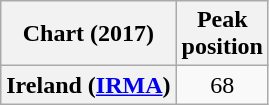<table class="wikitable plainrowheaders" style="text-align:center">
<tr>
<th>Chart (2017)</th>
<th>Peak<br>position</th>
</tr>
<tr>
<th scope="row">Ireland (<a href='#'>IRMA</a>)</th>
<td>68</td>
</tr>
</table>
